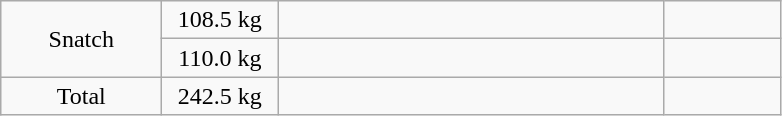<table class = "wikitable" style="text-align:center;">
<tr>
<td rowspan=2 width=100>Snatch</td>
<td width=70>108.5 kg</td>
<td width=250 align=left></td>
<td width=70></td>
</tr>
<tr>
<td>110.0 kg</td>
<td align=left></td>
<td></td>
</tr>
<tr>
<td>Total</td>
<td>242.5 kg</td>
<td align=left></td>
<td></td>
</tr>
</table>
